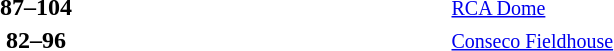<table style="text-align:center">
<tr>
<th width=200></th>
<th width=30></th>
<th width=70></th>
<th width=30></th>
<th width=200></th>
<th></th>
</tr>
<tr>
<td align=right><strong></strong></td>
<td></td>
<td><strong>87–104</strong></td>
<td></td>
<td align=left><strong></strong></td>
<td align=left><small><a href='#'>RCA Dome</a></small></td>
</tr>
<tr>
<td align=right><strong></strong></td>
<td></td>
<td><strong> 82–96 </strong></td>
<td></td>
<td align=left><strong></strong></td>
<td align=left><small><a href='#'>Conseco Fieldhouse</a></small></td>
</tr>
</table>
